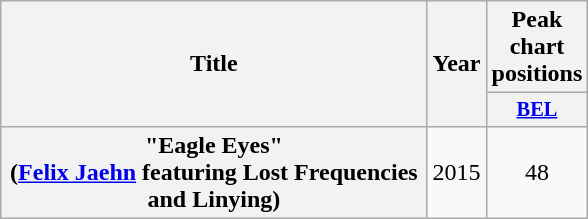<table class="wikitable plainrowheaders" border="1" style="text-align:center;">
<tr>
<th scope="col" rowspan="2" style="width:17.3em;">Title</th>
<th scope="col" rowspan="2" style="width:0.1em;">Year</th>
<th scope="col" colspan="1">Peak chart positions</th>
</tr>
<tr>
<th scope="col" style="width:3em;font-size:85%;"><a href='#'>BEL</a><br></th>
</tr>
<tr>
<th scope="row">"Eagle Eyes"<br><span>(<a href='#'>Felix Jaehn</a> featuring Lost Frequencies and Linying)</span></th>
<td>2015</td>
<td>48</td>
</tr>
</table>
